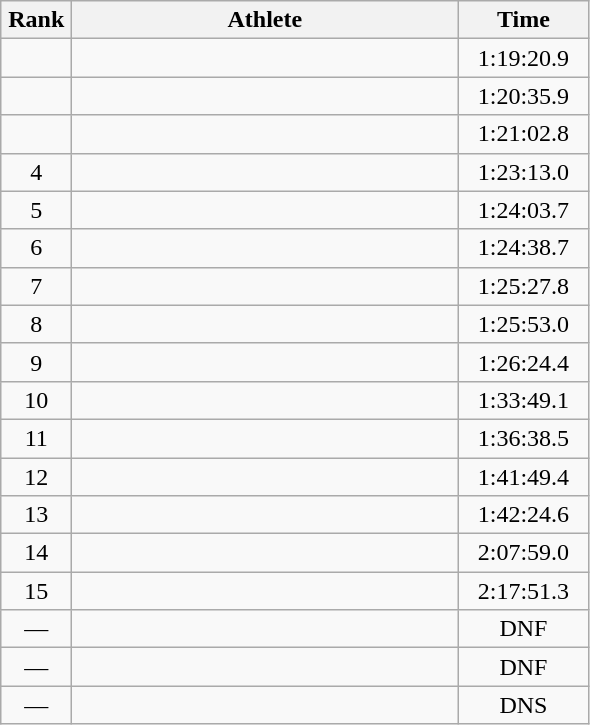<table class=wikitable style="text-align:center">
<tr>
<th width=40>Rank</th>
<th width=250>Athlete</th>
<th width=80>Time</th>
</tr>
<tr>
<td></td>
<td align=left></td>
<td>1:19:20.9</td>
</tr>
<tr>
<td></td>
<td align=left></td>
<td>1:20:35.9</td>
</tr>
<tr>
<td></td>
<td align=left></td>
<td>1:21:02.8</td>
</tr>
<tr>
<td>4</td>
<td align=left></td>
<td>1:23:13.0</td>
</tr>
<tr>
<td>5</td>
<td align=left></td>
<td>1:24:03.7</td>
</tr>
<tr>
<td>6</td>
<td align=left></td>
<td>1:24:38.7</td>
</tr>
<tr>
<td>7</td>
<td align=left></td>
<td>1:25:27.8</td>
</tr>
<tr>
<td>8</td>
<td align=left></td>
<td>1:25:53.0</td>
</tr>
<tr>
<td>9</td>
<td align=left></td>
<td>1:26:24.4</td>
</tr>
<tr>
<td>10</td>
<td align=left></td>
<td>1:33:49.1</td>
</tr>
<tr>
<td>11</td>
<td align=left></td>
<td>1:36:38.5</td>
</tr>
<tr>
<td>12</td>
<td align=left></td>
<td>1:41:49.4</td>
</tr>
<tr>
<td>13</td>
<td align=left></td>
<td>1:42:24.6</td>
</tr>
<tr>
<td>14</td>
<td align=left></td>
<td>2:07:59.0</td>
</tr>
<tr>
<td>15</td>
<td align=left></td>
<td>2:17:51.3</td>
</tr>
<tr>
<td>—</td>
<td align=left></td>
<td>DNF</td>
</tr>
<tr>
<td>—</td>
<td align=left></td>
<td>DNF</td>
</tr>
<tr>
<td>—</td>
<td align=left></td>
<td>DNS</td>
</tr>
</table>
